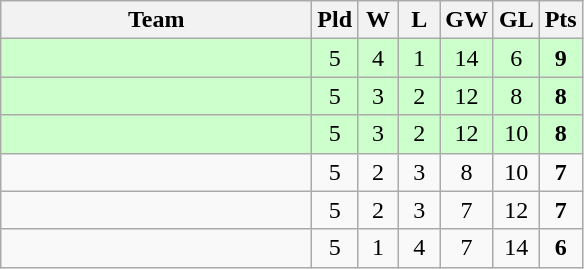<table class="wikitable" style="text-align:center">
<tr>
<th width=200>Team</th>
<th width=20>Pld</th>
<th width=20>W</th>
<th width=20>L</th>
<th width=20>GW</th>
<th width=20>GL</th>
<th width=20>Pts</th>
</tr>
<tr bgcolor=ccffcc>
<td style="text-align:left;"></td>
<td>5</td>
<td>4</td>
<td>1</td>
<td>14</td>
<td>6</td>
<td><strong>9</strong></td>
</tr>
<tr bgcolor=ccffcc>
<td style="text-align:left;"></td>
<td>5</td>
<td>3</td>
<td>2</td>
<td>12</td>
<td>8</td>
<td><strong>8</strong></td>
</tr>
<tr bgcolor=ccffcc>
<td style="text-align:left;"></td>
<td>5</td>
<td>3</td>
<td>2</td>
<td>12</td>
<td>10</td>
<td><strong>8</strong></td>
</tr>
<tr>
<td style="text-align:left;"></td>
<td>5</td>
<td>2</td>
<td>3</td>
<td>8</td>
<td>10</td>
<td><strong>7</strong></td>
</tr>
<tr>
<td style="text-align:left;"></td>
<td>5</td>
<td>2</td>
<td>3</td>
<td>7</td>
<td>12</td>
<td><strong>7</strong></td>
</tr>
<tr>
<td style="text-align:left;"></td>
<td>5</td>
<td>1</td>
<td>4</td>
<td>7</td>
<td>14</td>
<td><strong>6</strong></td>
</tr>
</table>
